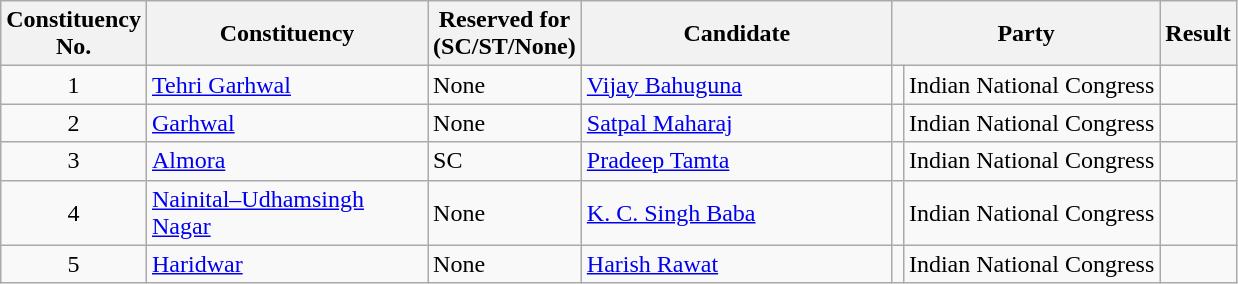<table class= "wikitable sortable">
<tr>
<th>Constituency <br> No.</th>
<th style="width:180px;">Constituency</th>
<th>Reserved for<br>(SC/ST/None)</th>
<th style="width:200px;">Candidate</th>
<th colspan="2">Party</th>
<th>Result</th>
</tr>
<tr>
<td align="center">1</td>
<td><a href='#'>Tehri Garhwal</a></td>
<td>None</td>
<td><a href='#'>Vijay Bahuguna</a></td>
<td bgcolor=></td>
<td>Indian National Congress</td>
<td></td>
</tr>
<tr>
<td align="center">2</td>
<td><a href='#'>Garhwal</a></td>
<td>None</td>
<td><a href='#'>Satpal Maharaj</a></td>
<td bgcolor=></td>
<td>Indian National Congress</td>
<td></td>
</tr>
<tr>
<td align="center">3</td>
<td><a href='#'>Almora</a></td>
<td>SC</td>
<td><a href='#'>Pradeep Tamta</a></td>
<td bgcolor=></td>
<td>Indian National Congress</td>
<td></td>
</tr>
<tr>
<td align="center">4</td>
<td><a href='#'>Nainital–Udhamsingh Nagar</a></td>
<td>None</td>
<td><a href='#'>K. C. Singh Baba</a></td>
<td bgcolor=></td>
<td>Indian National Congress</td>
<td></td>
</tr>
<tr>
<td align="center">5</td>
<td><a href='#'>Haridwar</a></td>
<td>None</td>
<td><a href='#'>Harish Rawat</a></td>
<td bgcolor=></td>
<td>Indian National Congress</td>
<td></td>
</tr>
</table>
